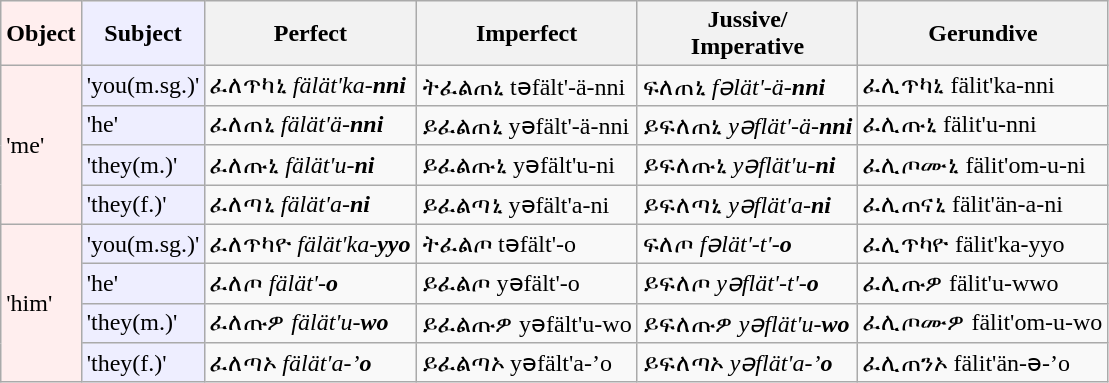<table class="wikitable">
<tr>
<th style="background:#ffeeee">Object</th>
<th style="background:#eeeeff">Subject</th>
<th>Perfect</th>
<th>Imperfect</th>
<th>Jussive/<br>Imperative</th>
<th>Gerundive</th>
</tr>
<tr>
<td style="background:#ffeeee;" rowspan="4">'me'</td>
<td style="background:#eeeeff">'you(m.sg.)'</td>
<td>ፈለጥካኒ <em>fälät'ka-<strong>nni<strong><em></td>
<td>ትፈልጠኒ </em>tǝfält'-ä-</strong>nni</em></strong></td>
<td>ፍለጠኒ <em>fǝlät'-ä-<strong>nni<strong><em></td>
<td>ፈሊጥካኒ </em>fälit'ka-</strong>nni</em></strong></td>
</tr>
<tr>
<td style="background:#eeeeff">'he'</td>
<td>ፈለጠኒ <em>fälät'ä-<strong>nni<strong><em></td>
<td>ይፈልጠኒ </em>yǝfält'-ä-</strong>nni</em></strong></td>
<td>ይፍለጠኒ <em>yǝflät'-ä-<strong>nni<strong><em></td>
<td>ፈሊጡኒ </em>fälit'u-</strong>nni</em></strong></td>
</tr>
<tr>
<td style="background:#eeeeff">'they(m.)'</td>
<td>ፈለጡኒ <em>fälät'u-<strong>ni<strong><em></td>
<td>ይፈልጡኒ </em>yǝfält'u-</strong>ni</em></strong></td>
<td>ይፍለጡኒ <em>yǝflät'u-<strong>ni<strong><em></td>
<td>ፈሊጦሙኒ </em>fälit'om-u-</strong>ni</em></strong></td>
</tr>
<tr>
<td style="background:#eeeeff">'they(f.)'</td>
<td>ፈለጣኒ <em>fälät'a-<strong>ni<strong><em></td>
<td>ይፈልጣኒ </em>yǝfält'a-</strong>ni</em></strong></td>
<td>ይፍለጣኒ <em>yǝflät'a-<strong>ni<strong><em></td>
<td>ፈሊጠናኒ </em>fälit'än-a-</strong>ni</em></strong></td>
</tr>
<tr>
<td style="background:#ffeeee" rowspan="4">'him'</td>
<td style="background:#eeeeff">'you(m.sg.)'</td>
<td>ፈለጥካዮ <em>fälät'ka-<strong>yyo<strong><em></td>
<td>ትፈልጦ </em>tǝfält'-</strong>o</em></strong></td>
<td>ፍለጦ <em>fǝlät'-t'-<strong>o<strong><em></td>
<td>ፈሊጥካዮ </em>fälit'ka-</strong>yyo</em></strong></td>
</tr>
<tr>
<td style="background:#eeeeff">'he'</td>
<td>ፈለጦ <em>fälät'-<strong>o<strong><em></td>
<td>ይፈልጦ </em>yǝfält'-</strong>o</em></strong></td>
<td>ይፍለጦ <em>yǝflät'-t'-<strong>o<strong><em></td>
<td>ፈሊጡዎ </em>fälit'u-</strong>wwo</em></strong></td>
</tr>
<tr>
<td style="background:#eeeeff">'they(m.)'</td>
<td>ፈለጡዎ <em>fälät'u-<strong>wo<strong><em></td>
<td>ይፈልጡዎ </em>yǝfält'u-</strong>wo</em></strong></td>
<td>ይፍለጡዎ <em>yǝflät'u-<strong>wo<strong><em></td>
<td>ፈሊጦሙዎ </em>fälit'om-u-</strong>wo</em></strong></td>
</tr>
<tr>
<td style="background:#eeeeff">'they(f.)'</td>
<td>ፈለጣኦ <em>fälät'a-’<strong>o<strong><em></td>
<td>ይፈልጣኦ </em>yǝfält'a-’</strong>o</em></strong></td>
<td>ይፍለጣኦ <em>yǝflät'a-’<strong>o<strong><em></td>
<td>ፈሊጠንኦ </em>fälit'än-ǝ-’</strong>o</em></strong></td>
</tr>
</table>
